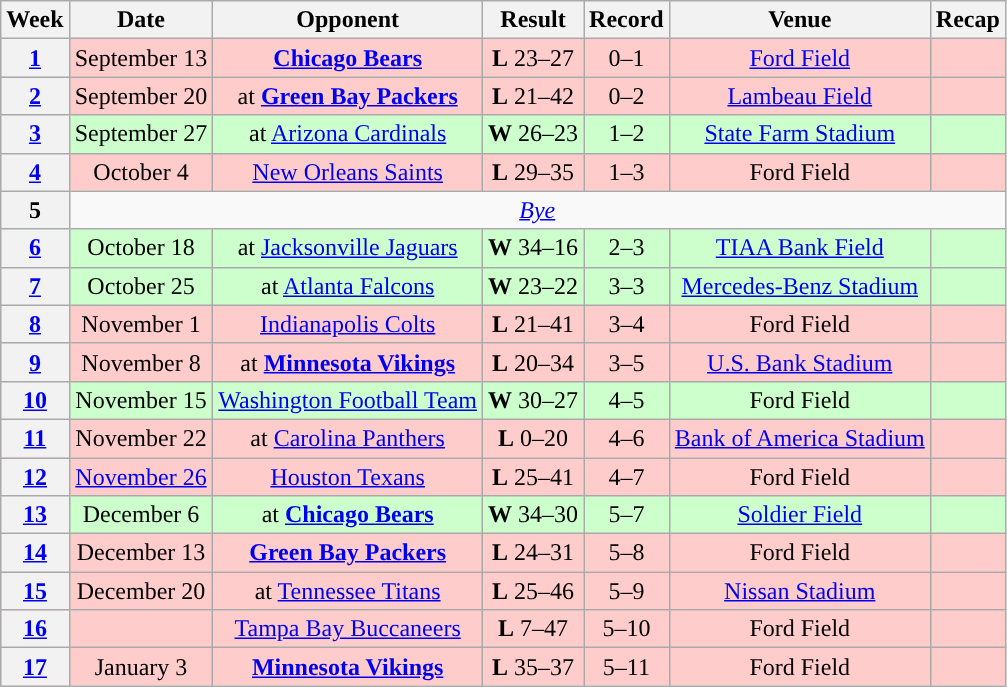<table class="wikitable" style="text-align:center">
<tr>
<th>Week</th>
<th>Date</th>
<th>Opponent</th>
<th>Result</th>
<th>Record</th>
<th>Venue</th>
<th>Recap</th>
</tr>
<tr style="background:#fcc">
<th><a href='#'>1</a></th>
<td>September 13</td>
<td><strong><a href='#'>Chicago Bears</a></strong></td>
<td><strong>L</strong> 23–27</td>
<td>0–1</td>
<td><a href='#'>Ford Field</a></td>
<td></td>
</tr>
<tr style="background:#fcc">
<th><a href='#'>2</a></th>
<td>September 20</td>
<td>at <strong><a href='#'>Green Bay Packers</a></strong></td>
<td><strong>L</strong> 21–42</td>
<td>0–2</td>
<td><a href='#'>Lambeau Field</a></td>
<td></td>
</tr>
<tr style="background:#cfc">
<th><a href='#'>3</a></th>
<td>September 27</td>
<td>at <a href='#'>Arizona Cardinals</a></td>
<td><strong>W</strong> 26–23</td>
<td>1–2</td>
<td><a href='#'>State Farm Stadium</a></td>
<td></td>
</tr>
<tr style="background:#fcc">
<th><a href='#'>4</a></th>
<td>October 4</td>
<td><a href='#'>New Orleans Saints</a></td>
<td><strong>L</strong> 29–35</td>
<td>1–3</td>
<td>Ford Field</td>
<td></td>
</tr>
<tr>
<th>5</th>
<td colspan="6"><em><a href='#'>Bye</a></em></td>
</tr>
<tr style="background:#cfc">
<th><a href='#'>6</a></th>
<td>October 18</td>
<td>at <a href='#'>Jacksonville Jaguars</a></td>
<td><strong>W</strong> 34–16</td>
<td>2–3</td>
<td><a href='#'>TIAA Bank Field</a></td>
<td></td>
</tr>
<tr style="background:#cfc">
<th><a href='#'>7</a></th>
<td>October 25</td>
<td>at <a href='#'>Atlanta Falcons</a></td>
<td><strong>W</strong> 23–22</td>
<td>3–3</td>
<td><a href='#'>Mercedes-Benz Stadium</a></td>
<td></td>
</tr>
<tr style="background:#fcc">
<th><a href='#'>8</a></th>
<td>November 1</td>
<td><a href='#'>Indianapolis Colts</a></td>
<td><strong>L</strong> 21–41</td>
<td>3–4</td>
<td>Ford Field</td>
<td></td>
</tr>
<tr style="background:#fcc">
<th><a href='#'>9</a></th>
<td>November 8</td>
<td>at <strong><a href='#'>Minnesota Vikings</a></strong></td>
<td><strong>L</strong> 20–34</td>
<td>3–5</td>
<td><a href='#'>U.S. Bank Stadium</a></td>
<td></td>
</tr>
<tr style="background:#cfc">
<th><a href='#'>10</a></th>
<td>November 15</td>
<td><a href='#'>Washington Football Team</a></td>
<td><strong>W</strong> 30–27</td>
<td>4–5</td>
<td>Ford Field</td>
<td></td>
</tr>
<tr style="background:#fcc">
<th><a href='#'>11</a></th>
<td>November 22</td>
<td>at <a href='#'>Carolina Panthers</a></td>
<td><strong>L</strong> 0–20</td>
<td>4–6</td>
<td><a href='#'>Bank of America Stadium</a></td>
<td></td>
</tr>
<tr style="background:#fcc">
<th><a href='#'>12</a></th>
<td><a href='#'>November 26</a></td>
<td><a href='#'>Houston Texans</a></td>
<td><strong>L</strong> 25–41</td>
<td>4–7</td>
<td>Ford Field</td>
<td></td>
</tr>
<tr style="background:#cfc">
<th><a href='#'>13</a></th>
<td>December 6</td>
<td>at <strong><a href='#'>Chicago Bears</a></strong></td>
<td><strong>W</strong> 34–30</td>
<td>5–7</td>
<td><a href='#'>Soldier Field</a></td>
<td></td>
</tr>
<tr style="background:#fcc">
<th><a href='#'>14</a></th>
<td>December 13</td>
<td><strong><a href='#'>Green Bay Packers</a></strong></td>
<td><strong>L</strong> 24–31</td>
<td>5–8</td>
<td>Ford Field</td>
<td></td>
</tr>
<tr style="background:#fcc">
<th><a href='#'>15</a></th>
<td>December 20</td>
<td>at <a href='#'>Tennessee Titans</a></td>
<td><strong>L</strong> 25–46</td>
<td>5–9</td>
<td><a href='#'>Nissan Stadium</a></td>
<td></td>
</tr>
<tr style="background:#fcc">
<th><a href='#'>16</a></th>
<td></td>
<td><a href='#'>Tampa Bay Buccaneers</a></td>
<td><strong>L</strong> 7–47</td>
<td>5–10</td>
<td>Ford Field</td>
<td></td>
</tr>
<tr style="background:#fcc">
<th><a href='#'>17</a></th>
<td>January 3</td>
<td><strong><a href='#'>Minnesota Vikings</a></strong></td>
<td><strong>L</strong> 35–37</td>
<td>5–11</td>
<td>Ford Field</td>
<td></td>
</tr>
</table>
